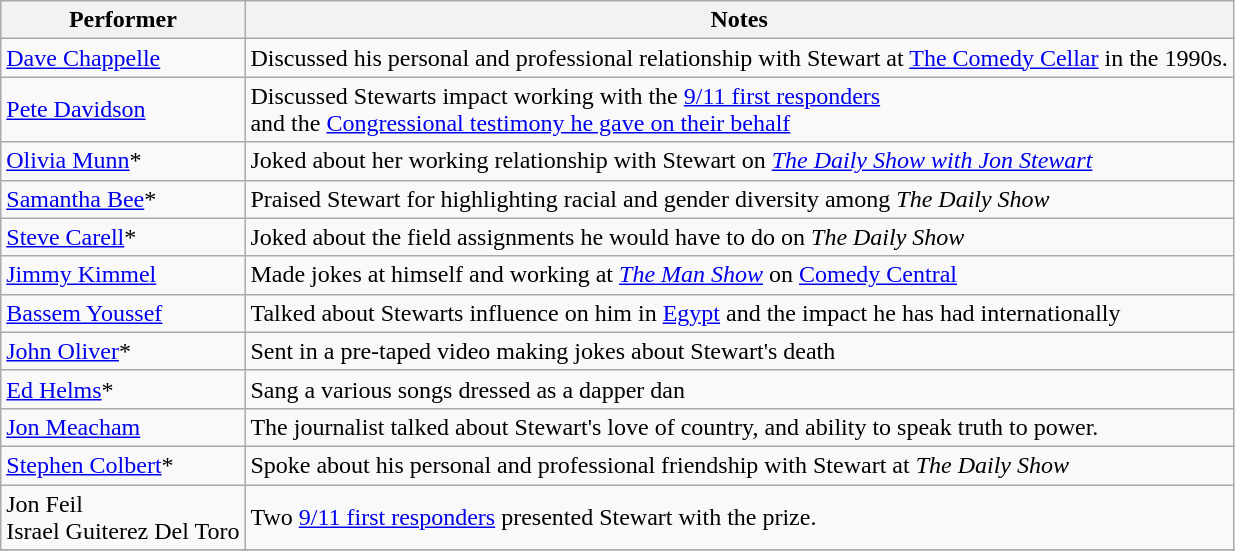<table class="wikitable unsortable">
<tr>
<th scope="col">Performer</th>
<th scope="col" class="unsortable">Notes</th>
</tr>
<tr>
<td><a href='#'>Dave Chappelle</a></td>
<td>Discussed his personal and professional relationship with Stewart at <a href='#'>The Comedy Cellar</a> in the 1990s.</td>
</tr>
<tr>
<td><a href='#'>Pete Davidson</a></td>
<td>Discussed Stewarts impact working with the <a href='#'>9/11 first responders</a> <br> and the <a href='#'>Congressional testimony he gave on their behalf</a></td>
</tr>
<tr>
<td><a href='#'>Olivia Munn</a>*</td>
<td>Joked about her working relationship with Stewart on <em><a href='#'>The Daily Show with Jon Stewart</a></em></td>
</tr>
<tr>
<td><a href='#'>Samantha Bee</a>*</td>
<td>Praised Stewart for highlighting racial and gender diversity among <em>The Daily Show</em></td>
</tr>
<tr>
<td><a href='#'>Steve Carell</a>*</td>
<td>Joked about the field assignments he would have to do on <em>The Daily Show</em></td>
</tr>
<tr>
<td><a href='#'>Jimmy Kimmel</a></td>
<td>Made jokes at himself and working at <em><a href='#'>The Man Show</a></em> on <a href='#'>Comedy Central</a></td>
</tr>
<tr>
<td><a href='#'>Bassem Youssef</a></td>
<td>Talked about Stewarts influence on him in <a href='#'>Egypt</a> and the impact he has had internationally</td>
</tr>
<tr>
<td><a href='#'>John Oliver</a>*</td>
<td>Sent in a pre-taped video making jokes about Stewart's death</td>
</tr>
<tr>
<td><a href='#'>Ed Helms</a>*</td>
<td>Sang a various songs dressed as a dapper dan</td>
</tr>
<tr>
<td><a href='#'>Jon Meacham</a></td>
<td>The journalist talked about Stewart's love of country, and ability to speak truth to power.</td>
</tr>
<tr>
<td><a href='#'>Stephen Colbert</a>*</td>
<td>Spoke about his personal and professional friendship with Stewart at <em>The Daily Show</em></td>
</tr>
<tr>
<td>Jon Feil <br> Israel Guiterez Del Toro</td>
<td>Two <a href='#'>9/11 first responders</a> presented Stewart with the prize.</td>
</tr>
<tr>
</tr>
</table>
